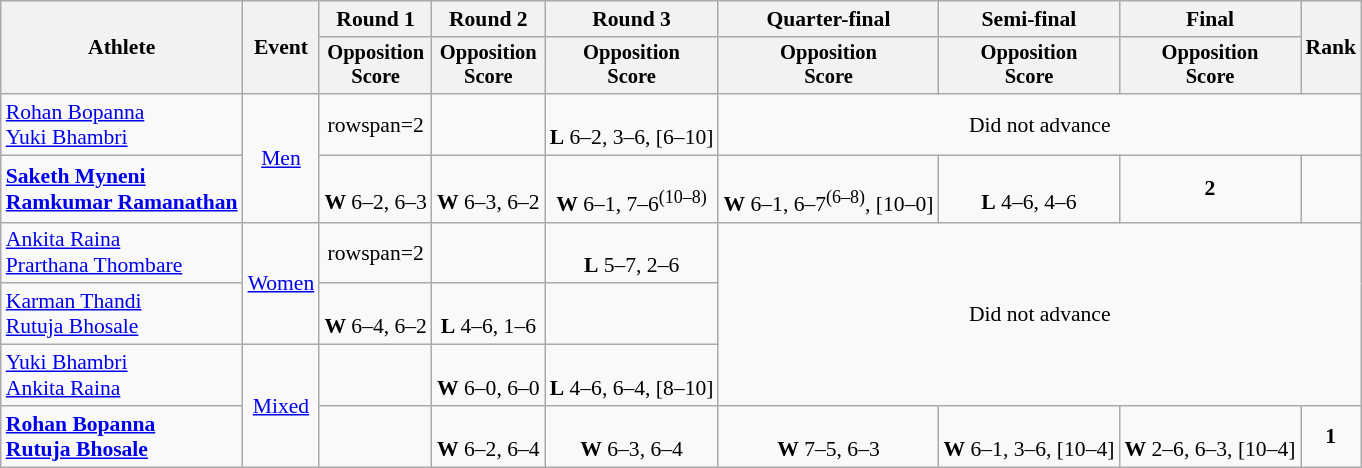<table class=wikitable style="text-align:center; font-size:90%">
<tr>
<th rowspan="2">Athlete</th>
<th rowspan="2">Event</th>
<th>Round 1</th>
<th>Round 2</th>
<th>Round 3</th>
<th>Quarter-final</th>
<th>Semi-final</th>
<th>Final</th>
<th rowspan="2">Rank</th>
</tr>
<tr style="font-size:95%">
<th>Opposition<br>Score</th>
<th>Opposition<br>Score</th>
<th>Opposition<br>Score</th>
<th>Opposition<br>Score</th>
<th>Opposition<br>Score</th>
<th>Opposition<br>Score</th>
</tr>
<tr>
<td style="text-align:left"><a href='#'>Rohan Bopanna</a><br><a href='#'>Yuki Bhambri</a></td>
<td rowspan="2"><a href='#'>Men</a></td>
<td>rowspan=2 </td>
<td></td>
<td><br><strong>L</strong> 6–2, 3–6, [6–10]</td>
<td colspan=4>Did not advance</td>
</tr>
<tr>
<td style="text-align:left"><strong><a href='#'>Saketh Myneni</a><br><a href='#'>Ramkumar Ramanathan</a></strong></td>
<td><br><strong>W</strong> 6–2, 6–3</td>
<td><br><strong>W</strong> 6–3, 6–2</td>
<td><br><strong>W</strong> 6–1, 7–6<sup>(10–8)</sup></td>
<td><br><strong>W</strong> 6–1, 6–7<sup>(6–8)</sup>, [10–0]</td>
<td><br><strong>L</strong> 4–6, 4–6</td>
<td><strong>2</strong></td>
</tr>
<tr>
<td style="text-align:left"><a href='#'>Ankita Raina</a><br><a href='#'>Prarthana Thombare</a></td>
<td rowspan="2"><a href='#'>Women</a></td>
<td>rowspan=2 </td>
<td></td>
<td><br><strong>L</strong> 5–7, 2–6</td>
<td colspan=4 rowspan=3>Did not advance</td>
</tr>
<tr>
<td style="text-align:left"><a href='#'>Karman Thandi</a><br><a href='#'>Rutuja Bhosale</a></td>
<td><br><strong>W</strong> 6–4, 6–2</td>
<td><br><strong>L</strong> 4–6, 1–6</td>
</tr>
<tr>
<td style="text-align:left"><a href='#'>Yuki Bhambri</a><br><a href='#'>Ankita Raina</a></td>
<td rowspan="2"><a href='#'>Mixed</a></td>
<td></td>
<td><br><strong>W</strong> 6–0, 6–0</td>
<td><br><strong>L</strong> 4–6, 6–4, [8–10]</td>
</tr>
<tr>
<td style="text-align:left"><strong><a href='#'>Rohan Bopanna</a><br><a href='#'>Rutuja Bhosale</a></strong></td>
<td></td>
<td><br> <strong>W</strong> 6–2, 6–4</td>
<td><br><strong>W</strong> 6–3, 6–4</td>
<td><br><strong>W</strong> 7–5, 6–3</td>
<td><br><strong>W</strong> 6–1, 3–6, [10–4]</td>
<td><br><strong>W</strong> 2–6, 6–3, [10–4]</td>
<td><strong>1</strong></td>
</tr>
</table>
